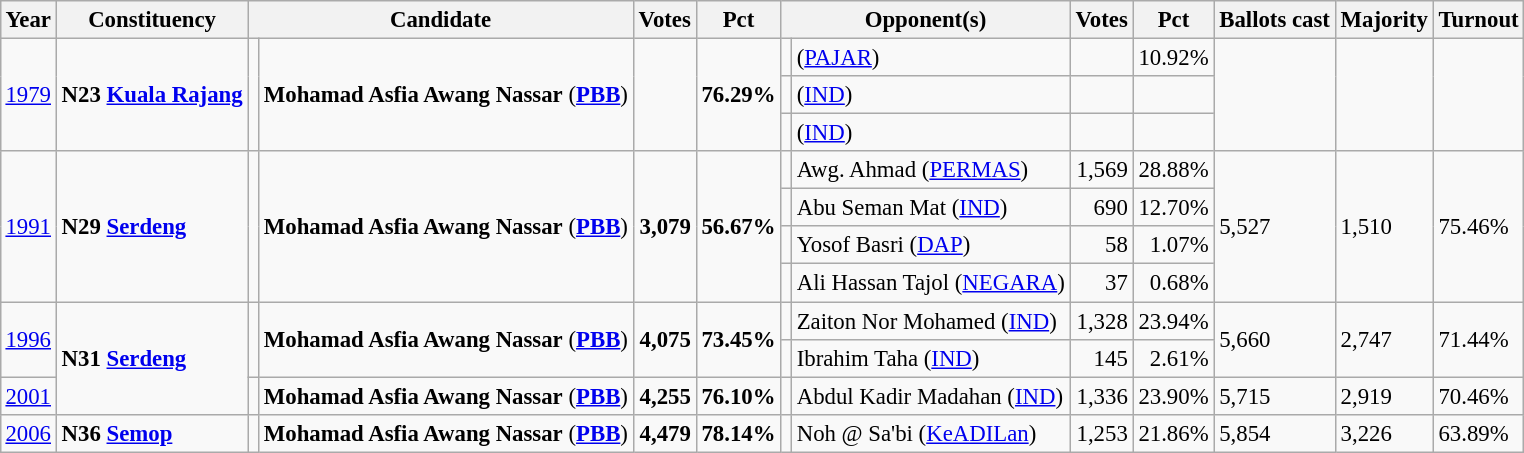<table class="wikitable" style="margin:0.5em ; font-size:95%">
<tr>
<th>Year</th>
<th>Constituency</th>
<th colspan=2>Candidate</th>
<th>Votes</th>
<th>Pct</th>
<th colspan=2>Opponent(s)</th>
<th>Votes</th>
<th>Pct</th>
<th>Ballots cast</th>
<th>Majority</th>
<th>Turnout</th>
</tr>
<tr>
<td rowspan=3><a href='#'>1979</a></td>
<td rowspan=3><strong>N23 <a href='#'>Kuala Rajang</a></strong></td>
<td rowspan=3 ></td>
<td rowspan=3><strong>Mohamad Asfia Awang Nassar</strong> (<a href='#'><strong>PBB</strong></a>)</td>
<td rowspan=3 align=right></td>
<td rowspan=3><strong>76.29%</strong></td>
<td bgcolor=></td>
<td>(<a href='#'>PAJAR</a>)</td>
<td></td>
<td>10.92%</td>
<td rowspan=3></td>
<td rowspan=3></td>
<td rowspan=3></td>
</tr>
<tr>
<td></td>
<td>(<a href='#'>IND</a>)</td>
<td></td>
<td></td>
</tr>
<tr>
<td></td>
<td>(<a href='#'>IND</a>)</td>
<td></td>
<td></td>
</tr>
<tr>
<td rowspan=4><a href='#'>1991</a></td>
<td rowspan=4><strong>N29 <a href='#'>Serdeng</a></strong></td>
<td rowspan=4 ></td>
<td rowspan=4><strong>Mohamad Asfia Awang Nassar</strong> (<a href='#'><strong>PBB</strong></a>)</td>
<td rowspan=4 align=right><strong>3,079</strong></td>
<td rowspan=4><strong>56.67%</strong></td>
<td bgcolor=></td>
<td>Awg. Ahmad	(<a href='#'>PERMAS</a>)</td>
<td align=right>1,569</td>
<td>28.88%</td>
<td rowspan=4>5,527</td>
<td rowspan=4>1,510</td>
<td rowspan=4>75.46%</td>
</tr>
<tr>
<td></td>
<td>Abu Seman Mat (<a href='#'>IND</a>)</td>
<td align=right>690</td>
<td>12.70%</td>
</tr>
<tr>
<td></td>
<td>Yosof Basri (<a href='#'>DAP</a>)</td>
<td align=right>58</td>
<td align=right>1.07%</td>
</tr>
<tr>
<td bgcolor=></td>
<td>Ali Hassan Tajol (<a href='#'>NEGARA</a>)</td>
<td align=right>37</td>
<td align=right>0.68%</td>
</tr>
<tr>
<td rowspan=2><a href='#'>1996</a></td>
<td rowspan=3><strong>N31 <a href='#'>Serdeng</a></strong></td>
<td rowspan=2 ></td>
<td rowspan=2><strong>Mohamad Asfia Awang Nassar</strong> (<a href='#'><strong>PBB</strong></a>)</td>
<td rowspan=2 align=right><strong>4,075</strong></td>
<td rowspan=2><strong>73.45%</strong></td>
<td></td>
<td>Zaiton Nor Mohamed (<a href='#'>IND</a>)</td>
<td align=right>1,328</td>
<td>23.94%</td>
<td rowspan=2>5,660</td>
<td rowspan=2>2,747</td>
<td rowspan=2>71.44%</td>
</tr>
<tr>
<td></td>
<td>Ibrahim Taha (<a href='#'>IND</a>)</td>
<td align=right>145</td>
<td align=right>2.61%</td>
</tr>
<tr>
<td><a href='#'>2001</a></td>
<td></td>
<td><strong>Mohamad Asfia Awang Nassar</strong> (<a href='#'><strong>PBB</strong></a>)</td>
<td align=right><strong>4,255</strong></td>
<td><strong>76.10%</strong></td>
<td></td>
<td>Abdul Kadir Madahan (<a href='#'>IND</a>)</td>
<td align=right>1,336</td>
<td>23.90%</td>
<td>5,715</td>
<td>2,919</td>
<td>70.46%</td>
</tr>
<tr>
<td><a href='#'>2006</a></td>
<td><strong>N36 <a href='#'>Semop</a></strong></td>
<td></td>
<td><strong>Mohamad Asfia Awang Nassar</strong> (<a href='#'><strong>PBB</strong></a>)</td>
<td align=right><strong>4,479</strong></td>
<td><strong>78.14%</strong></td>
<td></td>
<td>Noh @ Sa'bi (<a href='#'>KeADILan</a>)</td>
<td align=right>1,253</td>
<td>21.86%</td>
<td>5,854</td>
<td>3,226</td>
<td>63.89%</td>
</tr>
</table>
